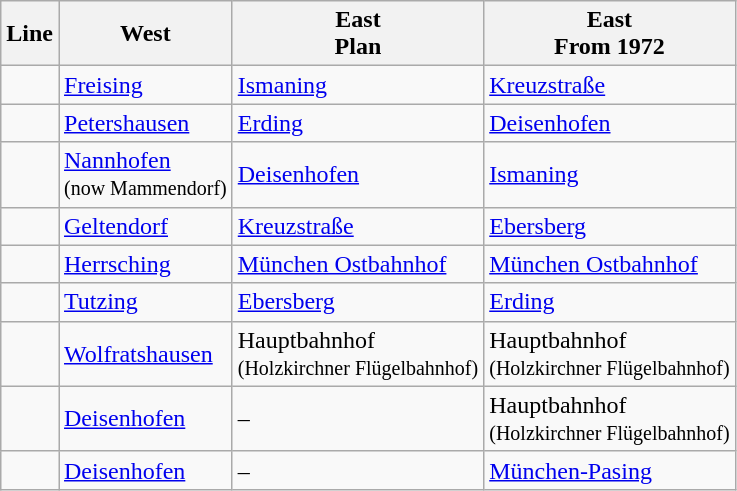<table class="wikitable float-right">
<tr class="hintergrundfarbe6">
<th>Line</th>
<th>West</th>
<th>East<br>Plan</th>
<th>East<br>From 1972</th>
</tr>
<tr>
<td></td>
<td><a href='#'>Freising</a></td>
<td><a href='#'>Ismaning</a></td>
<td><a href='#'>Kreuzstraße</a></td>
</tr>
<tr>
<td></td>
<td><a href='#'>Petershausen</a></td>
<td><a href='#'>Erding</a></td>
<td><a href='#'>Deisenhofen</a></td>
</tr>
<tr>
<td></td>
<td><a href='#'>Nannhofen</a><br><small>(now Mammendorf)</small></td>
<td><a href='#'>Deisenhofen</a></td>
<td><a href='#'>Ismaning</a></td>
</tr>
<tr>
<td></td>
<td><a href='#'>Geltendorf</a></td>
<td><a href='#'>Kreuzstraße</a></td>
<td><a href='#'>Ebersberg</a></td>
</tr>
<tr>
<td></td>
<td><a href='#'>Herrsching</a></td>
<td><a href='#'>München Ostbahnhof</a></td>
<td><a href='#'>München Ostbahnhof</a></td>
</tr>
<tr>
<td></td>
<td><a href='#'>Tutzing</a></td>
<td><a href='#'>Ebersberg</a></td>
<td><a href='#'>Erding</a></td>
</tr>
<tr>
<td></td>
<td><a href='#'>Wolfratshausen</a></td>
<td>Hauptbahnhof<br><small>(Holzkirchner Flügelbahnhof)</small></td>
<td>Hauptbahnhof<br><small>(Holzkirchner Flügelbahnhof)</small></td>
</tr>
<tr>
<td></td>
<td><a href='#'>Deisenhofen</a></td>
<td>–</td>
<td>Hauptbahnhof<br><small>(Holzkirchner Flügelbahnhof)</small></td>
</tr>
<tr>
<td></td>
<td><a href='#'>Deisenhofen</a></td>
<td>–</td>
<td><a href='#'>München-Pasing</a></td>
</tr>
</table>
